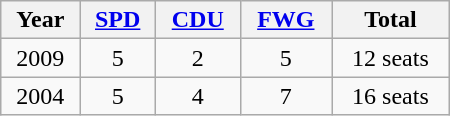<table class="wikitable" width="300">
<tr>
<th>Year</th>
<th><a href='#'>SPD</a></th>
<th><a href='#'>CDU</a></th>
<th><a href='#'>FWG</a></th>
<th>Total</th>
</tr>
<tr align="center">
<td>2009</td>
<td>5</td>
<td>2</td>
<td>5</td>
<td>12 seats</td>
</tr>
<tr align="center">
<td>2004</td>
<td>5</td>
<td>4</td>
<td>7</td>
<td>16 seats</td>
</tr>
</table>
